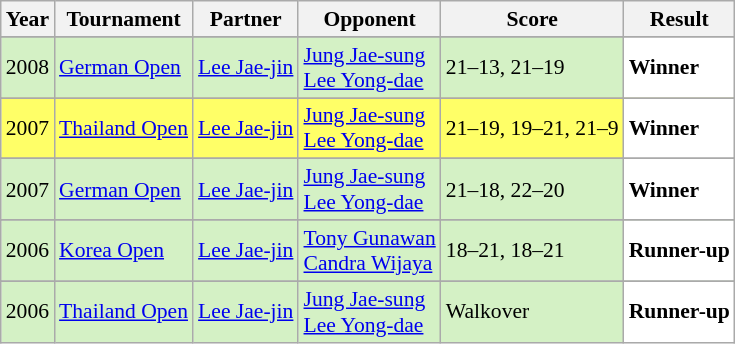<table class="sortable wikitable" style="font-size: 90%;">
<tr>
<th>Year</th>
<th>Tournament</th>
<th>Partner</th>
<th>Opponent</th>
<th>Score</th>
<th>Result</th>
</tr>
<tr>
</tr>
<tr style="background:#D4F1C5">
<td align="center">2008</td>
<td align="left"><a href='#'>German Open</a></td>
<td align="left"> <a href='#'>Lee Jae-jin</a></td>
<td align="left"> <a href='#'>Jung Jae-sung</a> <br>  <a href='#'>Lee Yong-dae</a></td>
<td align="left">21–13, 21–19</td>
<td style="text-align:left; background:white"> <strong>Winner</strong></td>
</tr>
<tr>
</tr>
<tr style="background:#FFFF67">
<td align="center">2007</td>
<td align="left"><a href='#'>Thailand Open</a></td>
<td align="left"> <a href='#'>Lee Jae-jin</a></td>
<td align="left"> <a href='#'>Jung Jae-sung</a> <br>  <a href='#'>Lee Yong-dae</a></td>
<td align="left">21–19, 19–21, 21–9</td>
<td style="text-align:left; background:white"> <strong>Winner</strong></td>
</tr>
<tr>
</tr>
<tr style="background:#D4F1C5">
<td align="center">2007</td>
<td align="left"><a href='#'>German Open</a></td>
<td align="left"> <a href='#'>Lee Jae-jin</a></td>
<td align="left"> <a href='#'>Jung Jae-sung</a> <br>  <a href='#'>Lee Yong-dae</a></td>
<td align="left">21–18, 22–20</td>
<td style="text-align:left; background:white"> <strong>Winner</strong></td>
</tr>
<tr>
</tr>
<tr style="background:#D4F1C5">
<td align="center">2006</td>
<td align="left"><a href='#'>Korea Open</a></td>
<td align="left"> <a href='#'>Lee Jae-jin</a></td>
<td align="left"> <a href='#'>Tony Gunawan</a> <br>  <a href='#'>Candra Wijaya</a></td>
<td align="left">18–21, 18–21</td>
<td style="text-align:left; background:white"> <strong>Runner-up</strong></td>
</tr>
<tr>
</tr>
<tr style="background:#D4F1C5">
<td align="center">2006</td>
<td align="left"><a href='#'>Thailand Open</a></td>
<td align="left"> <a href='#'>Lee Jae-jin</a></td>
<td align="left"> <a href='#'>Jung Jae-sung</a> <br>  <a href='#'>Lee Yong-dae</a></td>
<td align="left">Walkover</td>
<td style="text-align:left; background:white"> <strong>Runner-up</strong></td>
</tr>
</table>
